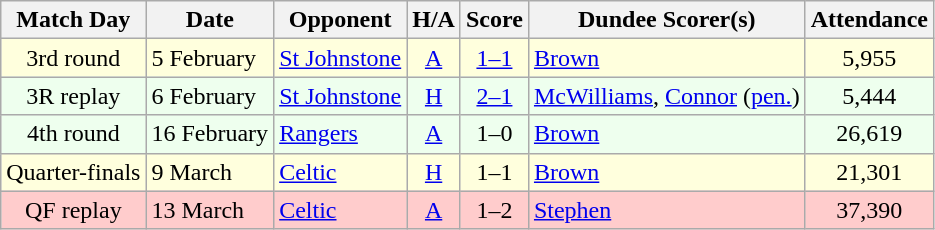<table class="wikitable" style="text-align:center">
<tr>
<th>Match Day</th>
<th>Date</th>
<th>Opponent</th>
<th>H/A</th>
<th>Score</th>
<th>Dundee Scorer(s)</th>
<th>Attendance</th>
</tr>
<tr bgcolor="#FFFFDD">
<td>3rd round</td>
<td align="left">5 February</td>
<td align="left"><a href='#'>St Johnstone</a></td>
<td><a href='#'>A</a></td>
<td><a href='#'>1–1</a></td>
<td align="left"><a href='#'>Brown</a></td>
<td>5,955</td>
</tr>
<tr bgcolor="#EEFFEE">
<td>3R replay</td>
<td align="left">6 February</td>
<td align="left"><a href='#'>St Johnstone</a></td>
<td><a href='#'>H</a></td>
<td><a href='#'>2–1</a></td>
<td align="left"><a href='#'>McWilliams</a>, <a href='#'>Connor</a> (<a href='#'>pen.</a>)</td>
<td>5,444</td>
</tr>
<tr bgcolor="#EEFFEE">
<td>4th round</td>
<td align="left">16 February</td>
<td align="left"><a href='#'>Rangers</a></td>
<td><a href='#'>A</a></td>
<td>1–0</td>
<td align="left"><a href='#'>Brown</a></td>
<td>26,619</td>
</tr>
<tr bgcolor="#FFFFDD">
<td>Quarter-finals</td>
<td align="left">9 March</td>
<td align="left"><a href='#'>Celtic</a></td>
<td><a href='#'>H</a></td>
<td>1–1</td>
<td align="left"><a href='#'>Brown</a></td>
<td>21,301</td>
</tr>
<tr bgcolor="#FFCCCC">
<td>QF replay</td>
<td align="left">13 March</td>
<td align="left"><a href='#'>Celtic</a></td>
<td><a href='#'>A</a></td>
<td>1–2</td>
<td align="left"><a href='#'>Stephen</a></td>
<td>37,390</td>
</tr>
</table>
